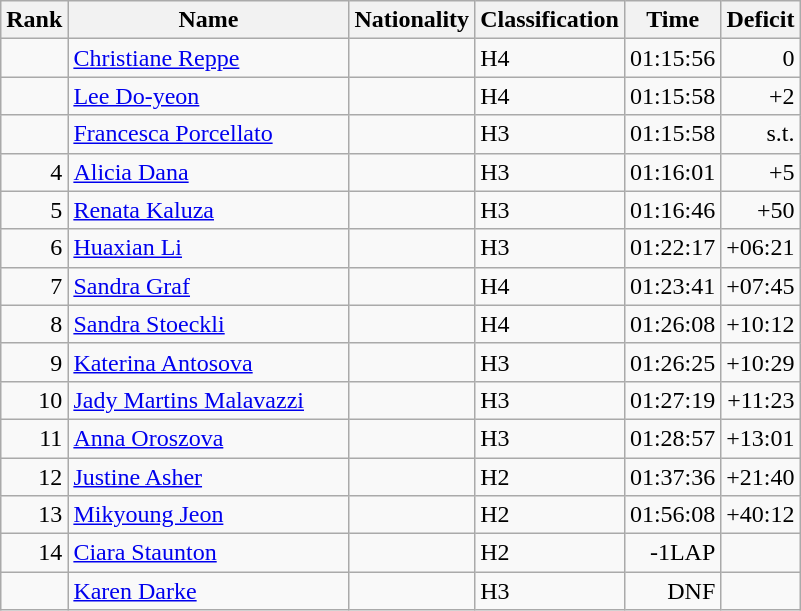<table class="wikitable sortable" style="text-align:left">
<tr>
<th width=20>Rank</th>
<th width=180>Name</th>
<th>Nationality</th>
<th>Classification</th>
<th>Time</th>
<th>Deficit</th>
</tr>
<tr>
<td align=right></td>
<td><a href='#'>Christiane Reppe</a></td>
<td></td>
<td>H4</td>
<td align=right>01:15:56</td>
<td align=right>0</td>
</tr>
<tr>
<td align=right></td>
<td><a href='#'>Lee Do-yeon</a></td>
<td></td>
<td>H4</td>
<td align=right>01:15:58</td>
<td align=right>+2</td>
</tr>
<tr>
<td align=right></td>
<td><a href='#'>Francesca Porcellato</a></td>
<td></td>
<td>H3</td>
<td align=right>01:15:58</td>
<td align=right>s.t.</td>
</tr>
<tr>
<td align=right>4</td>
<td><a href='#'>Alicia Dana</a></td>
<td></td>
<td>H3</td>
<td align=right>01:16:01</td>
<td align=right>+5</td>
</tr>
<tr>
<td align=right>5</td>
<td><a href='#'>Renata Kaluza</a></td>
<td></td>
<td>H3</td>
<td align=right>01:16:46</td>
<td align=right>+50</td>
</tr>
<tr>
<td align=right>6</td>
<td><a href='#'>Huaxian Li</a></td>
<td></td>
<td>H3</td>
<td align=right>01:22:17</td>
<td align=right>+06:21</td>
</tr>
<tr>
<td align=right>7</td>
<td><a href='#'>Sandra Graf</a></td>
<td></td>
<td>H4</td>
<td align=right>01:23:41</td>
<td align=right>+07:45</td>
</tr>
<tr>
<td align=right>8</td>
<td><a href='#'>Sandra Stoeckli</a></td>
<td></td>
<td>H4</td>
<td align=right>01:26:08</td>
<td align=right>+10:12</td>
</tr>
<tr>
<td align=right>9</td>
<td><a href='#'>Katerina Antosova</a></td>
<td></td>
<td>H3</td>
<td align=right>01:26:25</td>
<td align=right>+10:29</td>
</tr>
<tr>
<td align=right>10</td>
<td><a href='#'>Jady Martins Malavazzi</a></td>
<td></td>
<td>H3</td>
<td align=right>01:27:19</td>
<td align=right>+11:23</td>
</tr>
<tr>
<td align=right>11</td>
<td><a href='#'>Anna Oroszova</a></td>
<td></td>
<td>H3</td>
<td align=right>01:28:57</td>
<td align=right>+13:01</td>
</tr>
<tr>
<td align=right>12</td>
<td><a href='#'>Justine Asher</a></td>
<td></td>
<td>H2</td>
<td align=right>01:37:36</td>
<td align=right>+21:40</td>
</tr>
<tr>
<td align=right>13</td>
<td><a href='#'>Mikyoung Jeon</a></td>
<td></td>
<td>H2</td>
<td align=right>01:56:08</td>
<td align=right>+40:12</td>
</tr>
<tr>
<td align=right>14</td>
<td><a href='#'>Ciara Staunton</a></td>
<td></td>
<td>H2</td>
<td align=right>-1LAP</td>
<td align=right></td>
</tr>
<tr>
<td></td>
<td><a href='#'>Karen Darke</a></td>
<td></td>
<td>H3</td>
<td align=right>DNF</td>
<td align=right></td>
</tr>
</table>
